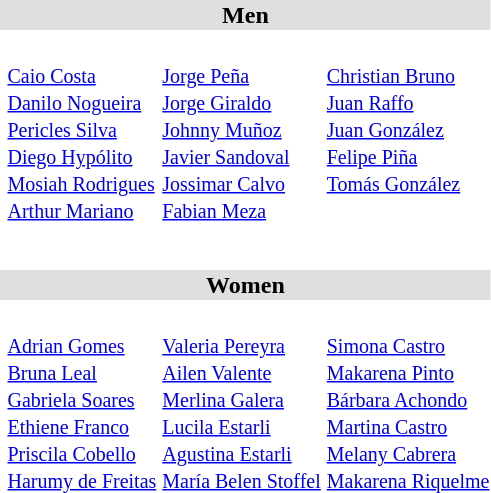<table>
<tr style="background:#dfdfdf;">
<td colspan="4" style="text-align:center;"><strong>Men</strong></td>
</tr>
<tr>
<th scope=row style="text-align:left"></th>
<td><br><small><a href='#'>Caio Costa</a><br><a href='#'>Danilo Nogueira</a><br><a href='#'>Pericles Silva</a><br><a href='#'>Diego Hypólito</a><br><a href='#'>Mosiah Rodrigues</a><br><a href='#'>Arthur Mariano</a></small></td>
<td><br><small><a href='#'>Jorge Peña</a><br><a href='#'>Jorge Giraldo</a><br><a href='#'>Johnny Muñoz</a><br><a href='#'>Javier Sandoval</a><br><a href='#'>Jossimar Calvo</a><br><a href='#'>Fabian Meza</a></small></td>
<td><br><small><a href='#'>Christian Bruno</a><br><a href='#'>Juan Raffo</a><br><a href='#'>Juan González</a><br><a href='#'>Felipe Piña</a><br><a href='#'>Tomás González</a><br><br></small></td>
</tr>
<tr>
<th scope=row style="text-align:left"></th>
<td></td>
<td></td>
<td></td>
</tr>
<tr>
<th scope=row style="text-align:left"></th>
<td></td>
<td></td>
<td></td>
</tr>
<tr>
<th scope=row style="text-align:left"></th>
<td></td>
<td></td>
<td></td>
</tr>
<tr>
<th scope=row style="text-align:left"></th>
<td></td>
<td></td>
<td></td>
</tr>
<tr>
<th scope=row style="text-align:left"></th>
<td></td>
<td></td>
<td></td>
</tr>
<tr>
<th scope=row style="text-align:left"></th>
<td></td>
<td></td>
<td></td>
</tr>
<tr>
<th scope=row style="text-align:left"></th>
<td></td>
<td></td>
<td></td>
</tr>
<tr style="background:#dfdfdf;">
<td colspan="4" style="text-align:center;"><strong>Women</strong></td>
</tr>
<tr>
<th scope=row style="text-align:left"></th>
<td><br><small><a href='#'>Adrian Gomes</a><br><a href='#'>Bruna Leal</a><br><a href='#'>Gabriela Soares</a><br><a href='#'>Ethiene Franco</a><br><a href='#'>Priscila Cobello</a><br><a href='#'>Harumy de Freitas</a></small></td>
<td><br><small><a href='#'>Valeria Pereyra</a><br><a href='#'>Ailen Valente</a><br><a href='#'>Merlina Galera</a><br><a href='#'>Lucila Estarli</a><br><a href='#'>Agustina Estarli</a><br><a href='#'>María Belen Stoffel</a></small></td>
<td><br><small><a href='#'>Simona Castro</a><br><a href='#'>Makarena Pinto</a><br><a href='#'>Bárbara Achondo</a><br><a href='#'>Martina Castro</a><br><a href='#'>Melany Cabrera</a><br><a href='#'>Makarena Riquelme</a></small></td>
</tr>
<tr>
<th scope=row style="text-align:left"></th>
<td></td>
<td></td>
<td></td>
</tr>
<tr>
<th scope=row style="text-align:left"></th>
<td></td>
<td></td>
<td></td>
</tr>
<tr>
<th scope=row style="text-align:left"></th>
<td></td>
<td></td>
<td></td>
</tr>
<tr>
<th scope=row style="text-align:left"></th>
<td></td>
<td></td>
<td></td>
</tr>
<tr>
<th scope=row style="text-align:left"></th>
<td></td>
<td></td>
<td></td>
</tr>
</table>
